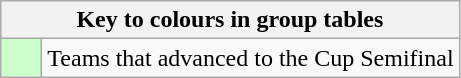<table class="wikitable" style="text-align: center;">
<tr>
<th colspan=2>Key to colours in group tables</th>
</tr>
<tr>
<td style="background:#cfc; width:20px;"></td>
<td align=left>Teams that advanced to the Cup Semifinal</td>
</tr>
</table>
